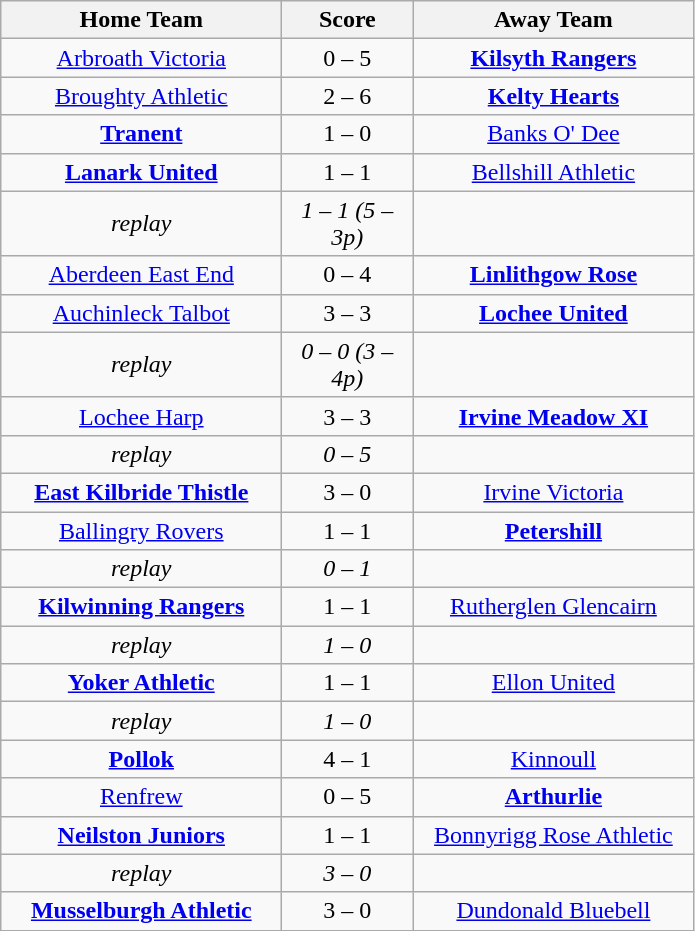<table class="wikitable" style="text-align: center">
<tr>
<th width=180>Home Team</th>
<th width=80>Score</th>
<th width=180>Away Team</th>
</tr>
<tr>
<td><a href='#'>Arbroath Victoria</a></td>
<td>0 – 5</td>
<td><strong><a href='#'>Kilsyth Rangers</a></strong></td>
</tr>
<tr>
<td><a href='#'>Broughty Athletic</a></td>
<td>2 – 6</td>
<td><strong><a href='#'>Kelty Hearts</a></strong></td>
</tr>
<tr>
<td><strong><a href='#'>Tranent</a></strong></td>
<td>1 – 0</td>
<td><a href='#'>Banks O' Dee</a></td>
</tr>
<tr>
<td><strong><a href='#'>Lanark United</a></strong></td>
<td>1 – 1</td>
<td><a href='#'>Bellshill Athletic</a></td>
</tr>
<tr>
<td><em>replay</em></td>
<td><em>1 – 1 (5 – 3p)</em></td>
<td></td>
</tr>
<tr>
<td><a href='#'>Aberdeen East End</a></td>
<td>0 – 4</td>
<td><strong><a href='#'>Linlithgow Rose</a></strong></td>
</tr>
<tr>
<td><a href='#'>Auchinleck Talbot</a></td>
<td>3 – 3</td>
<td><strong><a href='#'>Lochee United</a></strong></td>
</tr>
<tr>
<td><em>replay</em></td>
<td><em>0 – 0 (3 – 4p)</em></td>
<td></td>
</tr>
<tr>
<td><a href='#'>Lochee Harp</a></td>
<td>3 – 3</td>
<td><strong><a href='#'>Irvine Meadow XI</a></strong></td>
</tr>
<tr>
<td><em>replay</em></td>
<td><em>0 – 5</em></td>
<td></td>
</tr>
<tr>
<td><strong><a href='#'>East Kilbride Thistle</a></strong></td>
<td>3 – 0</td>
<td><a href='#'>Irvine Victoria</a></td>
</tr>
<tr>
<td><a href='#'>Ballingry Rovers</a></td>
<td>1 – 1</td>
<td><strong><a href='#'>Petershill</a></strong></td>
</tr>
<tr>
<td><em>replay</em></td>
<td><em>0 – 1</em></td>
<td></td>
</tr>
<tr>
<td><strong><a href='#'>Kilwinning Rangers</a></strong></td>
<td>1 – 1</td>
<td><a href='#'>Rutherglen Glencairn</a></td>
</tr>
<tr>
<td><em>replay</em></td>
<td><em>1 – 0</em></td>
<td></td>
</tr>
<tr>
<td><strong><a href='#'>Yoker Athletic</a></strong></td>
<td>1 – 1</td>
<td><a href='#'>Ellon United</a></td>
</tr>
<tr>
<td><em>replay</em></td>
<td><em>1 – 0</em></td>
<td></td>
</tr>
<tr>
<td><strong><a href='#'>Pollok</a></strong></td>
<td>4 – 1</td>
<td><a href='#'>Kinnoull</a></td>
</tr>
<tr>
<td><a href='#'>Renfrew</a></td>
<td>0 – 5</td>
<td><strong><a href='#'>Arthurlie</a></strong></td>
</tr>
<tr>
<td><strong><a href='#'>Neilston Juniors</a></strong></td>
<td>1 – 1</td>
<td><a href='#'>Bonnyrigg Rose Athletic</a></td>
</tr>
<tr>
<td><em>replay</em></td>
<td><em>3 – 0</em></td>
<td></td>
</tr>
<tr>
<td><strong><a href='#'>Musselburgh Athletic</a></strong></td>
<td>3 – 0</td>
<td><a href='#'>Dundonald Bluebell</a></td>
</tr>
</table>
